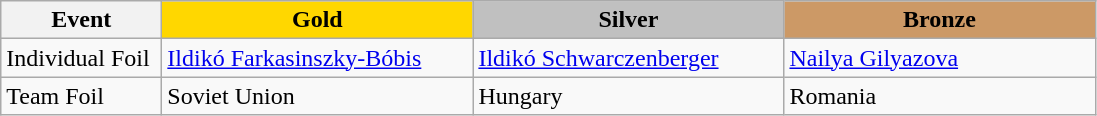<table class="wikitable">
<tr>
<th width="100">Event</th>
<th style="background-color:gold;" width="200"> Gold</th>
<th style="background-color:silver;" width="200"> Silver</th>
<th style="background-color:#CC9966;" width="200"> Bronze</th>
</tr>
<tr>
<td>Individual Foil</td>
<td> <a href='#'>Ildikó Farkasinszky-Bóbis</a></td>
<td> <a href='#'>Ildikó Schwarczenberger</a></td>
<td> <a href='#'>Nailya Gilyazova</a></td>
</tr>
<tr>
<td>Team Foil</td>
<td> Soviet Union</td>
<td> Hungary</td>
<td> Romania</td>
</tr>
</table>
